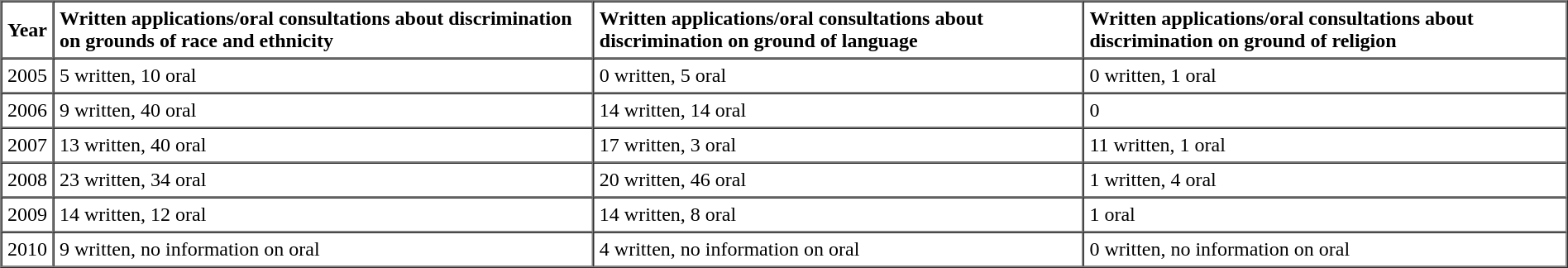<table border=1 cellpadding=4 cellspacing=0>
<tr>
<td><strong>Year</strong></td>
<td><strong>Written applications/oral consultations about discrimination on grounds of race and ethnicity</strong></td>
<td><strong>Written applications/oral consultations about discrimination on ground of language</strong></td>
<td><strong>Written applications/oral consultations about discrimination on ground of religion</strong></td>
</tr>
<tr>
<td>2005</td>
<td>5 written, 10 oral</td>
<td>0 written, 5 oral</td>
<td>0 written, 1 oral</td>
</tr>
<tr>
<td>2006</td>
<td>9 written, 40 oral</td>
<td>14 written, 14 oral</td>
<td>0</td>
</tr>
<tr>
<td>2007</td>
<td>13 written, 40 oral</td>
<td>17 written, 3 oral</td>
<td>11 written, 1 oral</td>
</tr>
<tr>
<td>2008</td>
<td>23 written, 34 oral</td>
<td>20 written, 46 oral</td>
<td>1 written, 4 oral</td>
</tr>
<tr>
<td>2009</td>
<td>14 written, 12 oral</td>
<td>14 written, 8 oral</td>
<td>1 oral</td>
</tr>
<tr>
<td>2010</td>
<td>9 written, no information on oral</td>
<td>4 written, no information on oral</td>
<td>0 written, no information on oral</td>
</tr>
<tr>
</tr>
</table>
